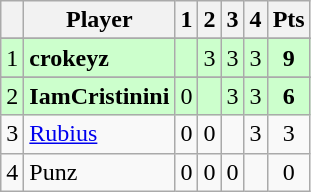<table class="wikitable" style="text-align: center;">
<tr>
<th></th>
<th>Player</th>
<th>1</th>
<th>2</th>
<th>3</th>
<th>4</th>
<th>Pts</th>
</tr>
<tr>
</tr>
<tr style="background:#ccffcc;">
<td>1</td>
<td align="left"><strong>crokeyz</strong></td>
<td></td>
<td>3</td>
<td>3</td>
<td>3</td>
<td><strong>9</strong></td>
</tr>
<tr>
</tr>
<tr style="background:#ccffcc;">
<td>2</td>
<td align="left"><strong>IamCristinini</strong></td>
<td>0</td>
<td></td>
<td>3</td>
<td>3</td>
<td><strong>6</strong></td>
</tr>
<tr>
<td>3</td>
<td align="left"><a href='#'>Rubius</a></td>
<td>0</td>
<td>0</td>
<td></td>
<td>3</td>
<td>3</td>
</tr>
<tr>
<td>4</td>
<td align="left">Punz</td>
<td>0</td>
<td>0</td>
<td>0</td>
<td></td>
<td>0</td>
</tr>
</table>
